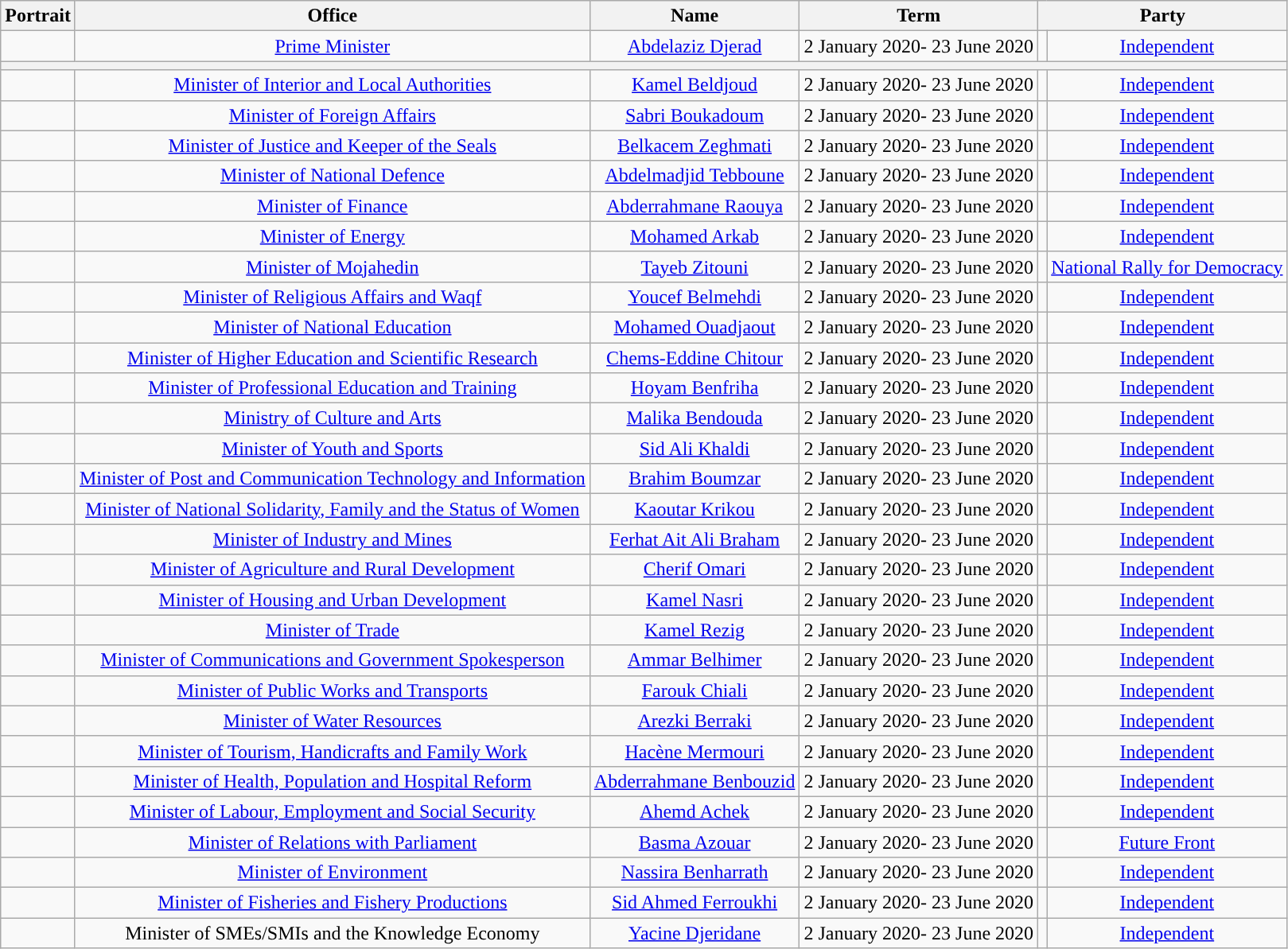<table class="wikitable" style="text-align:center">
<tr>
<th>Portrait</th>
<th>Office</th>
<th>Name</th>
<th>Term</th>
<th colspan="2">Party</th>
</tr>
<tr>
<td></td>
<td><a href='#'>Prime Minister</a></td>
<td><a href='#'>Abdelaziz Djerad</a></td>
<td>2 January 2020- 23 June 2020</td>
<td></td>
<td><a href='#'>Independent</a></td>
</tr>
<tr>
<th colspan="6"></th>
</tr>
<tr>
<td></td>
<td><a href='#'>Minister of Interior and Local Authorities</a></td>
<td><a href='#'>Kamel Beldjoud</a></td>
<td>2 January 2020- 23 June 2020</td>
<td></td>
<td><a href='#'>Independent</a></td>
</tr>
<tr>
<td></td>
<td><a href='#'>Minister of Foreign Affairs</a></td>
<td><a href='#'>Sabri Boukadoum</a></td>
<td>2 January 2020- 23 June 2020</td>
<td></td>
<td><a href='#'>Independent</a></td>
</tr>
<tr>
<td></td>
<td><a href='#'>Minister of Justice and Keeper of the Seals</a></td>
<td><a href='#'>Belkacem Zeghmati</a></td>
<td>2 January 2020- 23 June 2020</td>
<td></td>
<td><a href='#'>Independent</a></td>
</tr>
<tr>
<td></td>
<td><a href='#'>Minister of National Defence</a></td>
<td><a href='#'>Abdelmadjid Tebboune</a></td>
<td>2 January 2020- 23 June 2020</td>
<td></td>
<td><a href='#'>Independent</a></td>
</tr>
<tr>
<td></td>
<td><a href='#'>Minister of Finance</a></td>
<td><a href='#'>Abderrahmane Raouya</a></td>
<td>2 January 2020- 23 June 2020</td>
<td></td>
<td><a href='#'>Independent</a></td>
</tr>
<tr>
<td></td>
<td><a href='#'>Minister of Energy</a></td>
<td><a href='#'>Mohamed Arkab</a></td>
<td>2 January 2020- 23 June 2020</td>
<td></td>
<td><a href='#'>Independent</a></td>
</tr>
<tr>
<td></td>
<td><a href='#'>Minister of Mojahedin</a></td>
<td><a href='#'>Tayeb Zitouni</a></td>
<td>2 January 2020- 23 June 2020</td>
<td></td>
<td><a href='#'>National Rally for Democracy</a></td>
</tr>
<tr>
<td></td>
<td><a href='#'>Minister of Religious Affairs and Waqf</a></td>
<td><a href='#'>Youcef Belmehdi</a></td>
<td>2 January 2020- 23 June 2020</td>
<td></td>
<td><a href='#'>Independent</a></td>
</tr>
<tr>
<td></td>
<td><a href='#'>Minister of National Education</a></td>
<td><a href='#'>Mohamed Ouadjaout</a></td>
<td>2 January 2020- 23 June 2020</td>
<td></td>
<td><a href='#'>Independent</a></td>
</tr>
<tr>
<td></td>
<td><a href='#'>Minister of Higher Education and Scientific Research</a></td>
<td><a href='#'>Chems-Eddine Chitour</a></td>
<td>2 January 2020- 23 June 2020</td>
<td></td>
<td><a href='#'>Independent</a></td>
</tr>
<tr>
<td></td>
<td><a href='#'>Minister of Professional Education and Training</a></td>
<td><a href='#'>Hoyam Benfriha</a></td>
<td>2 January 2020- 23 June 2020</td>
<td></td>
<td><a href='#'>Independent</a></td>
</tr>
<tr>
<td></td>
<td><a href='#'>Ministry of Culture and Arts</a></td>
<td><a href='#'>Malika Bendouda</a></td>
<td>2 January 2020- 23 June 2020</td>
<td></td>
<td><a href='#'>Independent</a></td>
</tr>
<tr>
<td></td>
<td><a href='#'>Minister of Youth and Sports</a></td>
<td><a href='#'>Sid Ali Khaldi</a></td>
<td>2 January 2020- 23 June 2020</td>
<td></td>
<td><a href='#'>Independent</a></td>
</tr>
<tr>
<td></td>
<td><a href='#'>Minister of Post and Communication Technology and Information</a></td>
<td><a href='#'>Brahim Boumzar</a></td>
<td>2 January 2020- 23 June 2020</td>
<td></td>
<td><a href='#'>Independent</a></td>
</tr>
<tr>
<td></td>
<td><a href='#'>Minister of National Solidarity, Family and the Status of Women</a></td>
<td><a href='#'>Kaoutar Krikou</a></td>
<td>2 January 2020- 23 June 2020</td>
<td></td>
<td><a href='#'>Independent</a></td>
</tr>
<tr>
<td></td>
<td><a href='#'>Minister of Industry and Mines</a></td>
<td><a href='#'>Ferhat Ait Ali Braham</a></td>
<td>2 January 2020- 23 June 2020</td>
<td></td>
<td><a href='#'>Independent</a></td>
</tr>
<tr>
<td></td>
<td><a href='#'>Minister of Agriculture and Rural Development</a></td>
<td><a href='#'>Cherif Omari</a></td>
<td>2 January 2020- 23 June 2020</td>
<td></td>
<td><a href='#'>Independent</a></td>
</tr>
<tr>
<td></td>
<td><a href='#'>Minister of Housing and Urban Development</a></td>
<td><a href='#'>Kamel Nasri</a></td>
<td>2 January 2020- 23 June 2020</td>
<td></td>
<td><a href='#'>Independent</a></td>
</tr>
<tr>
<td></td>
<td><a href='#'>Minister of Trade</a></td>
<td><a href='#'>Kamel Rezig</a></td>
<td>2 January 2020- 23 June 2020</td>
<td></td>
<td><a href='#'>Independent</a></td>
</tr>
<tr>
<td></td>
<td><a href='#'>Minister of Communications and Government Spokesperson</a></td>
<td><a href='#'>Ammar Belhimer</a></td>
<td>2 January 2020- 23 June 2020</td>
<td></td>
<td><a href='#'>Independent</a></td>
</tr>
<tr>
<td></td>
<td><a href='#'>Minister of Public Works and Transports</a></td>
<td><a href='#'>Farouk Chiali</a></td>
<td>2 January 2020- 23 June 2020</td>
<td></td>
<td><a href='#'>Independent</a></td>
</tr>
<tr>
<td></td>
<td><a href='#'>Minister of Water Resources</a></td>
<td><a href='#'>Arezki Berraki</a></td>
<td>2 January 2020- 23 June 2020</td>
<td></td>
<td><a href='#'>Independent</a></td>
</tr>
<tr>
<td></td>
<td><a href='#'>Minister of Tourism, Handicrafts and Family Work</a></td>
<td><a href='#'>Hacène Mermouri</a></td>
<td>2 January 2020- 23 June 2020</td>
<td></td>
<td><a href='#'>Independent</a></td>
</tr>
<tr>
<td></td>
<td><a href='#'>Minister of Health, Population and Hospital Reform</a></td>
<td><a href='#'>Abderrahmane Benbouzid</a></td>
<td>2 January 2020- 23 June 2020</td>
<td></td>
<td><a href='#'>Independent</a></td>
</tr>
<tr>
<td></td>
<td><a href='#'>Minister of Labour, Employment and Social Security</a></td>
<td><a href='#'>Ahemd Achek</a></td>
<td>2 January 2020- 23 June 2020</td>
<td></td>
<td><a href='#'>Independent</a></td>
</tr>
<tr>
<td></td>
<td><a href='#'>Minister of Relations with Parliament</a></td>
<td><a href='#'>Basma Azouar</a></td>
<td>2 January 2020- 23 June 2020</td>
<td></td>
<td><a href='#'>Future Front</a></td>
</tr>
<tr>
<td></td>
<td><a href='#'>Minister of Environment</a></td>
<td><a href='#'>Nassira Benharrath</a></td>
<td>2 January 2020- 23 June 2020</td>
<td></td>
<td><a href='#'>Independent</a></td>
</tr>
<tr>
<td></td>
<td><a href='#'>Minister of Fisheries and Fishery Productions</a></td>
<td><a href='#'>Sid Ahmed Ferroukhi</a></td>
<td>2 January 2020- 23 June 2020</td>
<td></td>
<td><a href='#'>Independent</a></td>
</tr>
<tr>
<td></td>
<td>Minister of SMEs/SMIs and the Knowledge Economy</td>
<td><a href='#'>Yacine Djeridane</a></td>
<td>2 January 2020- 23 June 2020</td>
<td></td>
<td><a href='#'>Independent</a></td>
</tr>
</table>
